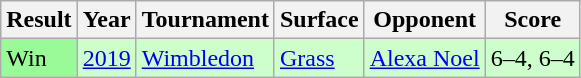<table class="sortable wikitable">
<tr>
<th>Result</th>
<th>Year</th>
<th>Tournament</th>
<th>Surface</th>
<th>Opponent</th>
<th>Score</th>
</tr>
<tr style="background:#CCFFCC;">
<td style="background:#98fb98;">Win</td>
<td><a href='#'>2019</a></td>
<td><a href='#'>Wimbledon</a></td>
<td><a href='#'>Grass</a></td>
<td> <a href='#'>Alexa Noel</a></td>
<td>6–4, 6–4</td>
</tr>
</table>
